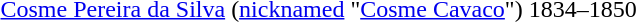<table>
<tr>
<td><a href='#'>Cosme Pereira da Silva</a> (<a href='#'>nicknamed</a> "<a href='#'>Cosme Cavaco</a>")</td>
<td>1834–1850</td>
</tr>
</table>
